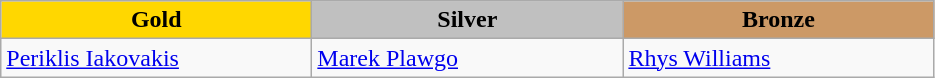<table class="wikitable" style="text-align:left">
<tr align="center">
<td width=200 bgcolor=gold><strong>Gold</strong></td>
<td width=200 bgcolor=silver><strong>Silver</strong></td>
<td width=200 bgcolor=CC9966><strong>Bronze</strong></td>
</tr>
<tr>
<td><a href='#'>Periklis Iakovakis</a><br><em></em></td>
<td><a href='#'>Marek Plawgo</a><br><em></em></td>
<td><a href='#'>Rhys Williams</a> <br><em></em></td>
</tr>
</table>
